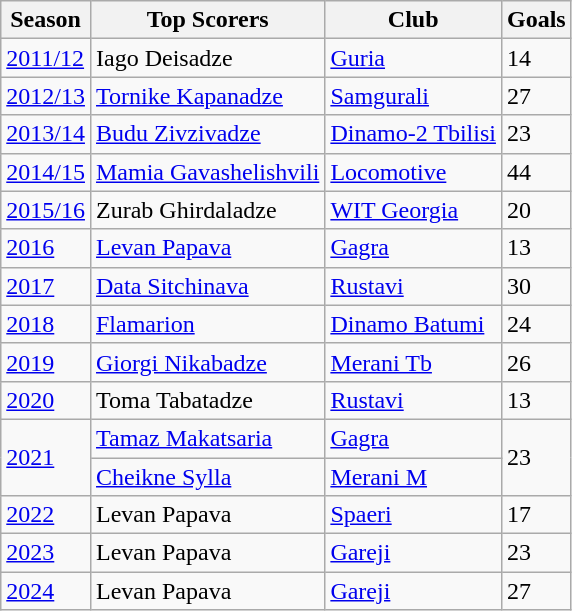<table class="wikitable">
<tr>
<th>Season</th>
<th>Top Scorers</th>
<th>Club</th>
<th>Goals</th>
</tr>
<tr>
<td><a href='#'>2011/12</a></td>
<td> Iago Deisadze</td>
<td><a href='#'>Guria</a></td>
<td>14</td>
</tr>
<tr>
<td><a href='#'>2012/13</a></td>
<td> <a href='#'>Tornike Kapanadze</a></td>
<td><a href='#'>Samgurali</a></td>
<td>27</td>
</tr>
<tr>
<td><a href='#'>2013/14</a></td>
<td> <a href='#'>Budu Zivzivadze</a></td>
<td><a href='#'>Dinamo-2 Tbilisi</a></td>
<td>23</td>
</tr>
<tr>
<td><a href='#'>2014/15</a></td>
<td> <a href='#'>Mamia Gavashelishvili</a></td>
<td><a href='#'>Locomotive</a></td>
<td>44</td>
</tr>
<tr>
<td><a href='#'>2015/16</a></td>
<td> Zurab Ghirdaladze</td>
<td><a href='#'>WIT Georgia</a></td>
<td>20</td>
</tr>
<tr>
<td><a href='#'>2016</a></td>
<td> <a href='#'>Levan Papava</a></td>
<td><a href='#'>Gagra</a></td>
<td>13</td>
</tr>
<tr>
<td><a href='#'>2017</a></td>
<td> <a href='#'>Data Sitchinava</a></td>
<td><a href='#'>Rustavi</a></td>
<td>30</td>
</tr>
<tr>
<td><a href='#'>2018</a></td>
<td> <a href='#'>Flamarion</a></td>
<td><a href='#'>Dinamo Batumi</a></td>
<td>24</td>
</tr>
<tr>
<td><a href='#'>2019</a></td>
<td> <a href='#'>Giorgi Nikabadze</a></td>
<td><a href='#'>Merani Tb</a></td>
<td>26</td>
</tr>
<tr>
<td><a href='#'>2020</a></td>
<td> Toma Tabatadze</td>
<td><a href='#'>Rustavi</a></td>
<td>13</td>
</tr>
<tr>
<td rowspan="2"><a href='#'>2021</a></td>
<td> <a href='#'>Tamaz Makatsaria</a></td>
<td><a href='#'>Gagra</a></td>
<td rowspan="2">23</td>
</tr>
<tr>
<td> <a href='#'>Cheikne Sylla</a></td>
<td><a href='#'>Merani M</a></td>
</tr>
<tr>
<td><a href='#'>2022</a></td>
<td> Levan Papava</td>
<td><a href='#'>Spaeri</a></td>
<td>17</td>
</tr>
<tr>
<td><a href='#'>2023</a></td>
<td> Levan Papava</td>
<td><a href='#'>Gareji</a></td>
<td>23</td>
</tr>
<tr>
<td><a href='#'>2024</a></td>
<td> Levan Papava</td>
<td><a href='#'>Gareji</a></td>
<td>27</td>
</tr>
</table>
